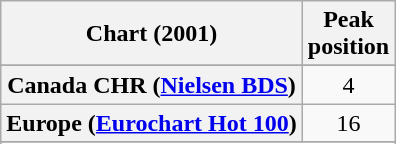<table class="wikitable sortable plainrowheaders" style="text-align:center">
<tr>
<th scope="col">Chart (2001)</th>
<th scope="col">Peak<br>position</th>
</tr>
<tr>
</tr>
<tr>
</tr>
<tr>
</tr>
<tr>
</tr>
<tr>
</tr>
<tr>
<th scope="row">Canada CHR (<a href='#'>Nielsen BDS</a>)</th>
<td>4</td>
</tr>
<tr>
<th scope="row">Europe (<a href='#'>Eurochart Hot 100</a>)</th>
<td>16</td>
</tr>
<tr>
</tr>
<tr>
</tr>
<tr>
</tr>
<tr>
</tr>
<tr>
</tr>
<tr>
</tr>
<tr>
</tr>
<tr>
</tr>
<tr>
</tr>
<tr>
</tr>
<tr>
</tr>
<tr>
</tr>
<tr>
</tr>
<tr>
</tr>
<tr>
</tr>
<tr>
</tr>
<tr>
</tr>
</table>
